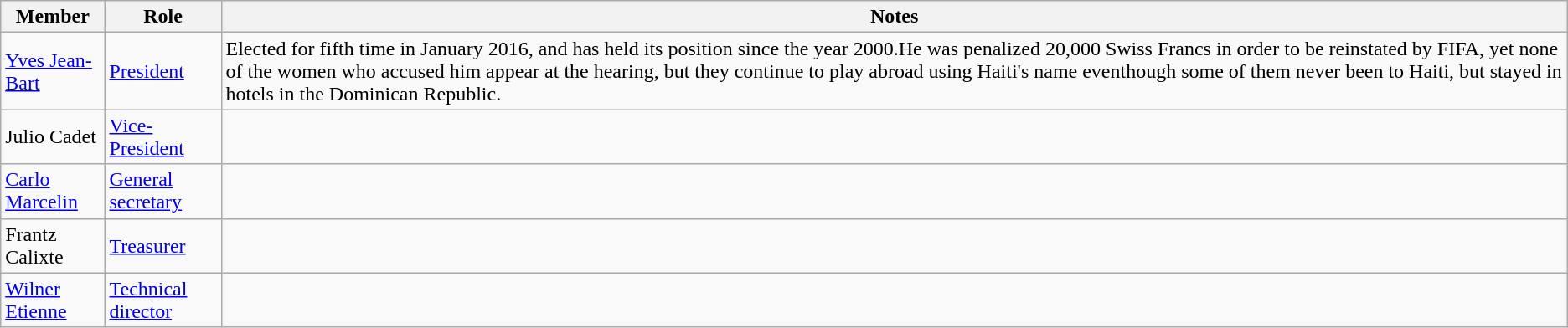<table class="wikitable sortable">
<tr>
<th>Member</th>
<th>Role</th>
<th>Notes</th>
</tr>
<tr>
<td style="text-align: left;"><a href='#'>Yves Jean-Bart</a></td>
<td style="text-align: left;"><a href='#'>President</a></td>
<td style="text-align: left;">Elected for fifth time in January 2016, and has held its position since the year 2000.He was penalized 20,000 Swiss Francs in order to be reinstated by FIFA, yet none of the women who accused him appear at the hearing, but they continue to play abroad  using Haiti's name eventhough some of them never been to Haiti, but stayed in hotels in the Dominican Republic.</td>
</tr>
<tr>
<td style="text-align: left;">Julio Cadet</td>
<td style="text-align: left;"><a href='#'>Vice-President</a></td>
<td style="text-align: left;"></td>
</tr>
<tr>
<td style="text-align: left;"><a href='#'>Carlo Marcelin</a></td>
<td style="text-align: left;"><a href='#'>General secretary</a></td>
<td style="text-align: left;"></td>
</tr>
<tr>
<td style="text-align: left;">Frantz Calixte</td>
<td style="text-align: left;"><a href='#'>Treasurer</a></td>
<td style="text-align: left;"></td>
</tr>
<tr>
<td style="text-align: left;"><a href='#'>Wilner Etienne</a></td>
<td style="text-align: left;"><a href='#'>Technical director</a></td>
<td style="text-align: left;"></td>
</tr>
</table>
